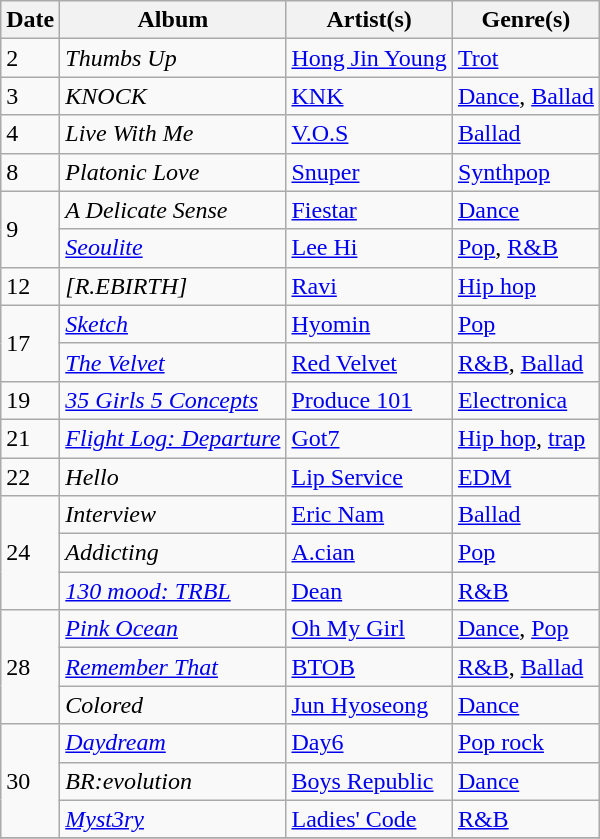<table class="wikitable">
<tr>
<th>Date</th>
<th>Album</th>
<th>Artist(s)</th>
<th>Genre(s)</th>
</tr>
<tr>
<td>2</td>
<td><em>Thumbs Up</em></td>
<td><a href='#'>Hong Jin Young</a></td>
<td><a href='#'>Trot</a></td>
</tr>
<tr>
<td>3</td>
<td><em>KNOCK</em></td>
<td><a href='#'>KNK</a></td>
<td><a href='#'>Dance</a>, <a href='#'>Ballad</a></td>
</tr>
<tr>
<td>4</td>
<td><em>Live With Me</em></td>
<td><a href='#'>V.O.S</a></td>
<td><a href='#'>Ballad</a></td>
</tr>
<tr>
<td>8</td>
<td><em>Platonic Love</em></td>
<td><a href='#'>Snuper</a></td>
<td><a href='#'>Synthpop</a></td>
</tr>
<tr>
<td rowspan="2">9</td>
<td><em>A Delicate Sense</em></td>
<td><a href='#'>Fiestar</a></td>
<td><a href='#'>Dance</a></td>
</tr>
<tr>
<td><em><a href='#'>Seoulite</a></em></td>
<td><a href='#'>Lee Hi</a></td>
<td><a href='#'>Pop</a>, <a href='#'>R&B</a></td>
</tr>
<tr>
<td>12</td>
<td><em>[R.EBIRTH]</em></td>
<td><a href='#'>Ravi</a></td>
<td><a href='#'>Hip hop</a></td>
</tr>
<tr>
<td rowspan="2">17</td>
<td><em><a href='#'>Sketch</a></em></td>
<td><a href='#'>Hyomin</a></td>
<td><a href='#'>Pop</a></td>
</tr>
<tr>
<td><em><a href='#'>The Velvet</a></em></td>
<td><a href='#'>Red Velvet</a></td>
<td><a href='#'>R&B</a>, <a href='#'>Ballad</a></td>
</tr>
<tr>
<td>19</td>
<td><em><a href='#'>35 Girls 5 Concepts</a></em></td>
<td><a href='#'>Produce 101</a></td>
<td><a href='#'>Electronica</a></td>
</tr>
<tr>
<td>21</td>
<td><em><a href='#'>Flight Log: Departure</a></em></td>
<td><a href='#'>Got7</a></td>
<td><a href='#'>Hip hop</a>, <a href='#'>trap</a></td>
</tr>
<tr>
<td>22</td>
<td><em>Hello</em></td>
<td><a href='#'>Lip Service</a></td>
<td><a href='#'>EDM</a></td>
</tr>
<tr>
<td rowspan="3">24</td>
<td><em>Interview</em></td>
<td><a href='#'>Eric Nam</a></td>
<td><a href='#'>Ballad</a></td>
</tr>
<tr>
<td><em>Addicting</em></td>
<td><a href='#'>A.cian</a></td>
<td><a href='#'>Pop</a></td>
</tr>
<tr>
<td><em><a href='#'>130 mood: TRBL</a></em></td>
<td><a href='#'>Dean</a></td>
<td><a href='#'>R&B</a></td>
</tr>
<tr>
<td rowspan="3">28</td>
<td><em><a href='#'>Pink Ocean</a></em></td>
<td><a href='#'>Oh My Girl</a></td>
<td><a href='#'>Dance</a>, <a href='#'>Pop</a></td>
</tr>
<tr>
<td><em><a href='#'>Remember That</a></em></td>
<td><a href='#'>BTOB</a></td>
<td><a href='#'>R&B</a>, <a href='#'>Ballad</a></td>
</tr>
<tr>
<td><em>Colored</em></td>
<td><a href='#'>Jun Hyoseong</a></td>
<td><a href='#'>Dance</a></td>
</tr>
<tr>
<td rowspan="3">30</td>
<td><em><a href='#'>Daydream</a></em></td>
<td><a href='#'>Day6</a></td>
<td><a href='#'>Pop rock</a></td>
</tr>
<tr>
<td><em>BR:evolution</em></td>
<td><a href='#'>Boys Republic</a></td>
<td><a href='#'>Dance</a></td>
</tr>
<tr>
<td><em><a href='#'>Myst3ry</a></em></td>
<td><a href='#'>Ladies' Code</a></td>
<td><a href='#'>R&B</a></td>
</tr>
<tr>
</tr>
</table>
